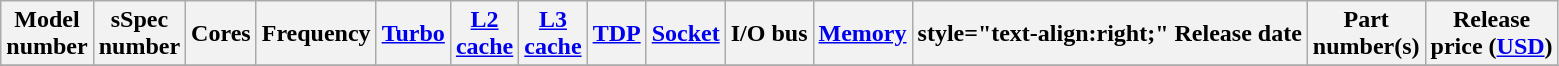<table class="wikitable">
<tr>
<th>Model<br>number</th>
<th>sSpec<br>number</th>
<th>Cores</th>
<th>Frequency</th>
<th><a href='#'>Turbo</a></th>
<th><a href='#'>L2<br>cache</a></th>
<th><a href='#'>L3<br>cache</a></th>
<th><a href='#'>TDP</a></th>
<th><a href='#'>Socket</a></th>
<th>I/O bus</th>
<th><a href='#'>Memory</a><br></th>
<th>style="text-align:right;"  Release date</th>
<th>Part<br>number(s)</th>
<th>Release<br>price (<a href='#'>USD</a>)<br></th>
</tr>
<tr>
</tr>
</table>
